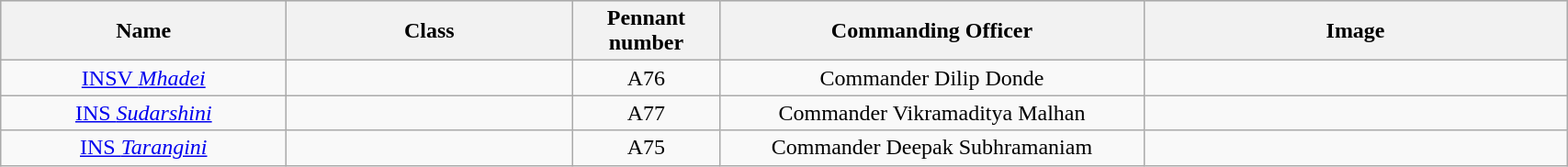<table class="wikitable" style="text-align:center">
<tr style="background:#cccccc">
<th scope="col" style="width: 200px;">Name</th>
<th scope="col" style="width: 200px;">Class</th>
<th scope="col" style="width: 100px;">Pennant number</th>
<th scope="col" style="width: 300px;">Commanding Officer</th>
<th scope="col" style="width: 300px;">Image</th>
</tr>
<tr>
<td><a href='#'>INSV <em>Mhadei</em></a></td>
<td></td>
<td>A76</td>
<td>Commander Dilip Donde</td>
<td></td>
</tr>
<tr>
<td><a href='#'>INS <em>Sudarshini</em></a></td>
<td></td>
<td>A77</td>
<td>Commander Vikramaditya Malhan</td>
<td></td>
</tr>
<tr>
<td><a href='#'>INS <em>Tarangini</em></a></td>
<td></td>
<td>A75</td>
<td>Commander Deepak Subhramaniam</td>
<td></td>
</tr>
</table>
